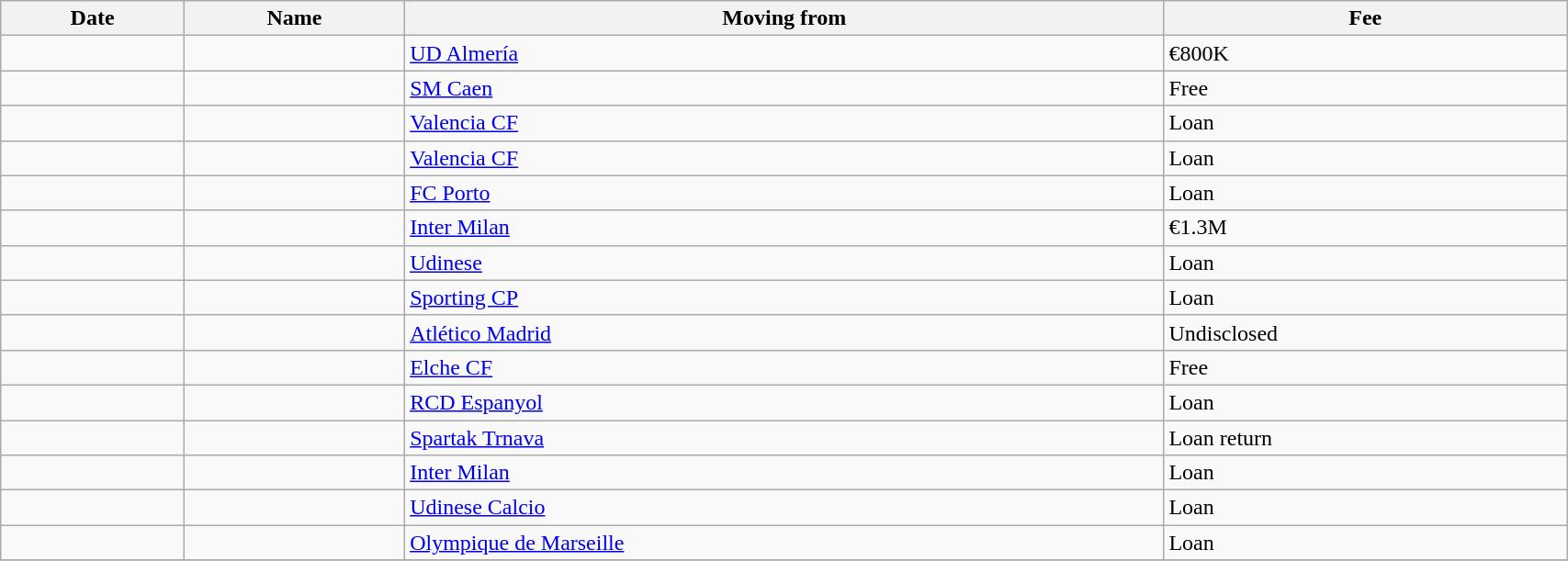<table class="wikitable sortable" width=90%>
<tr>
<th>Date</th>
<th>Name</th>
<th>Moving from</th>
<th>Fee</th>
</tr>
<tr>
<td></td>
<td> </td>
<td> <a href='#'>UD Almería</a></td>
<td>€800K</td>
</tr>
<tr>
<td></td>
<td> </td>
<td> <a href='#'>SM Caen</a></td>
<td>Free</td>
</tr>
<tr>
<td></td>
<td> </td>
<td> <a href='#'>Valencia CF</a></td>
<td>Loan</td>
</tr>
<tr>
<td></td>
<td> </td>
<td> <a href='#'>Valencia CF</a></td>
<td>Loan</td>
</tr>
<tr>
<td></td>
<td> </td>
<td> <a href='#'>FC Porto</a></td>
<td>Loan</td>
</tr>
<tr>
<td></td>
<td> </td>
<td> <a href='#'>Inter Milan</a></td>
<td>€1.3M</td>
</tr>
<tr>
<td></td>
<td> </td>
<td> <a href='#'>Udinese</a></td>
<td>Loan</td>
</tr>
<tr>
<td></td>
<td> </td>
<td> <a href='#'>Sporting CP</a></td>
<td>Loan</td>
</tr>
<tr>
<td></td>
<td> </td>
<td> <a href='#'>Atlético Madrid</a></td>
<td>Undisclosed</td>
</tr>
<tr>
<td></td>
<td> </td>
<td> <a href='#'>Elche CF</a></td>
<td>Free</td>
</tr>
<tr>
<td></td>
<td> </td>
<td> <a href='#'>RCD Espanyol</a></td>
<td>Loan</td>
</tr>
<tr>
<td></td>
<td> </td>
<td> <a href='#'>Spartak Trnava</a></td>
<td>Loan return</td>
</tr>
<tr>
<td></td>
<td> </td>
<td> <a href='#'>Inter Milan</a></td>
<td>Loan</td>
</tr>
<tr>
<td></td>
<td> </td>
<td> <a href='#'>Udinese Calcio</a></td>
<td>Loan</td>
</tr>
<tr>
<td></td>
<td> </td>
<td> <a href='#'>Olympique de Marseille</a></td>
<td>Loan</td>
</tr>
<tr>
</tr>
</table>
